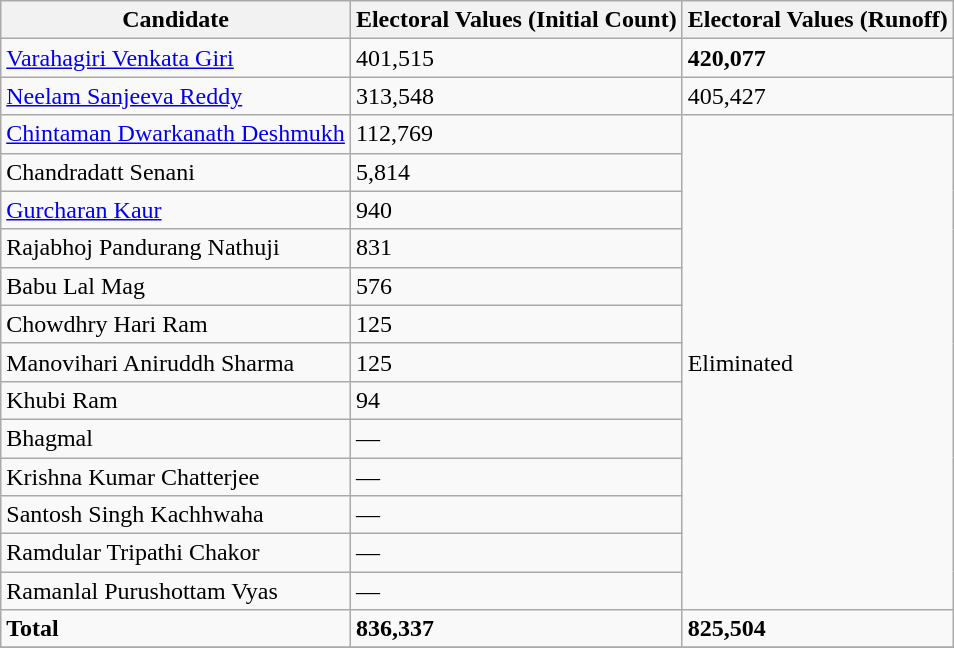<table class="wikitable" border="1">
<tr>
<th>Candidate</th>
<th>Electoral Values (Initial Count)</th>
<th>Electoral Values (Runoff)</th>
</tr>
<tr>
<td><a href='#'>Varahagiri Venkata Giri</a></td>
<td>401,515</td>
<td><strong>420,077</strong></td>
</tr>
<tr>
<td><a href='#'>Neelam Sanjeeva Reddy</a></td>
<td>313,548</td>
<td>405,427</td>
</tr>
<tr>
<td><a href='#'>Chintaman Dwarkanath Deshmukh</a></td>
<td>112,769</td>
<td rowspan=13>Eliminated</td>
</tr>
<tr>
<td>Chandradatt Senani</td>
<td>5,814</td>
</tr>
<tr>
<td><a href='#'>Gurcharan Kaur</a></td>
<td>940</td>
</tr>
<tr>
<td>Rajabhoj Pandurang Nathuji</td>
<td>831</td>
</tr>
<tr>
<td>Babu Lal Mag</td>
<td>576</td>
</tr>
<tr>
<td>Chowdhry Hari Ram</td>
<td>125</td>
</tr>
<tr>
<td>Manovihari Aniruddh Sharma</td>
<td>125</td>
</tr>
<tr>
<td>Khubi Ram</td>
<td>94</td>
</tr>
<tr>
<td>Bhagmal</td>
<td>—</td>
</tr>
<tr>
<td>Krishna Kumar Chatterjee</td>
<td>—</td>
</tr>
<tr>
<td>Santosh Singh Kachhwaha</td>
<td>—</td>
</tr>
<tr>
<td>Ramdular Tripathi Chakor</td>
<td>—</td>
</tr>
<tr>
<td>Ramanlal Purushottam Vyas</td>
<td>—</td>
</tr>
<tr>
<td><strong>Total</strong></td>
<td><strong>836,337</strong></td>
<td><strong>825,504</strong></td>
</tr>
<tr>
</tr>
</table>
